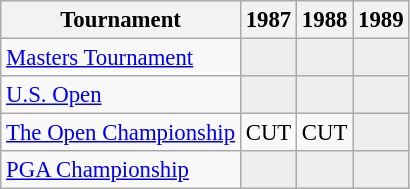<table class="wikitable" style="font-size:95%;text-align:center;">
<tr>
<th>Tournament</th>
<th>1987</th>
<th>1988</th>
<th>1989</th>
</tr>
<tr>
<td align=left><a href='#'>Masters Tournament</a></td>
<td style="background:#eeeeee;"></td>
<td style="background:#eeeeee;"></td>
<td style="background:#eeeeee;"></td>
</tr>
<tr>
<td align=left><a href='#'>U.S. Open</a></td>
<td style="background:#eeeeee;"></td>
<td style="background:#eeeeee;"></td>
<td style="background:#eeeeee;"></td>
</tr>
<tr>
<td align=left><a href='#'>The Open Championship</a></td>
<td>CUT</td>
<td>CUT</td>
<td style="background:#eeeeee;"></td>
</tr>
<tr>
<td align=left><a href='#'>PGA Championship</a></td>
<td style="background:#eeeeee;"></td>
<td style="background:#eeeeee;"></td>
<td style="background:#eeeeee;"></td>
</tr>
</table>
